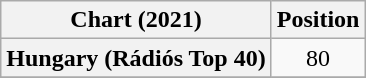<table class="wikitable plainrowheaders" style="text-align:center">
<tr>
<th>Chart (2021)</th>
<th>Position</th>
</tr>
<tr>
<th scope="row">Hungary (Rádiós Top 40)</th>
<td>80</td>
</tr>
<tr>
</tr>
</table>
